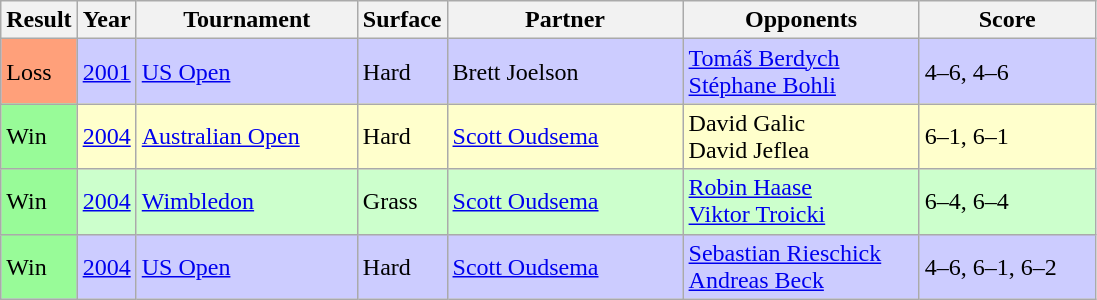<table class="sortable wikitable">
<tr>
<th style="width:40px;">Result</th>
<th style="width:30px;">Year</th>
<th style="width:140px;">Tournament</th>
<th style="width:50px;">Surface</th>
<th style="width:150px;">Partner</th>
<th style="width:150px;">Opponents</th>
<th style="width:110px;" class="unsortable">Score</th>
</tr>
<tr style="background:#ccccff;">
<td style="background:#ffa07a;">Loss</td>
<td><a href='#'>2001</a></td>
<td><a href='#'>US Open</a></td>
<td>Hard</td>
<td> Brett Joelson</td>
<td> <a href='#'>Tomáš Berdych</a> <br>  <a href='#'>Stéphane Bohli</a></td>
<td>4–6, 4–6</td>
</tr>
<tr style="background:#ffffcc;">
<td style="background:#98fb98;">Win</td>
<td><a href='#'>2004</a></td>
<td><a href='#'>Australian Open</a></td>
<td>Hard</td>
<td> <a href='#'>Scott Oudsema</a></td>
<td> David Galic <br>  David Jeflea</td>
<td>6–1, 6–1</td>
</tr>
<tr style="background:#ccffcc;">
<td style="background:#98fb98;">Win</td>
<td><a href='#'>2004</a></td>
<td><a href='#'>Wimbledon</a></td>
<td>Grass</td>
<td> <a href='#'>Scott Oudsema</a></td>
<td> <a href='#'>Robin Haase</a> <br>  <a href='#'>Viktor Troicki</a></td>
<td>6–4, 6–4</td>
</tr>
<tr style="background:#ccccff;">
<td style="background:#98fb98;">Win</td>
<td><a href='#'>2004</a></td>
<td><a href='#'>US Open</a></td>
<td>Hard</td>
<td> <a href='#'>Scott Oudsema</a></td>
<td> <a href='#'>Sebastian Rieschick</a> <br>  <a href='#'>Andreas Beck</a></td>
<td>4–6, 6–1, 6–2</td>
</tr>
</table>
